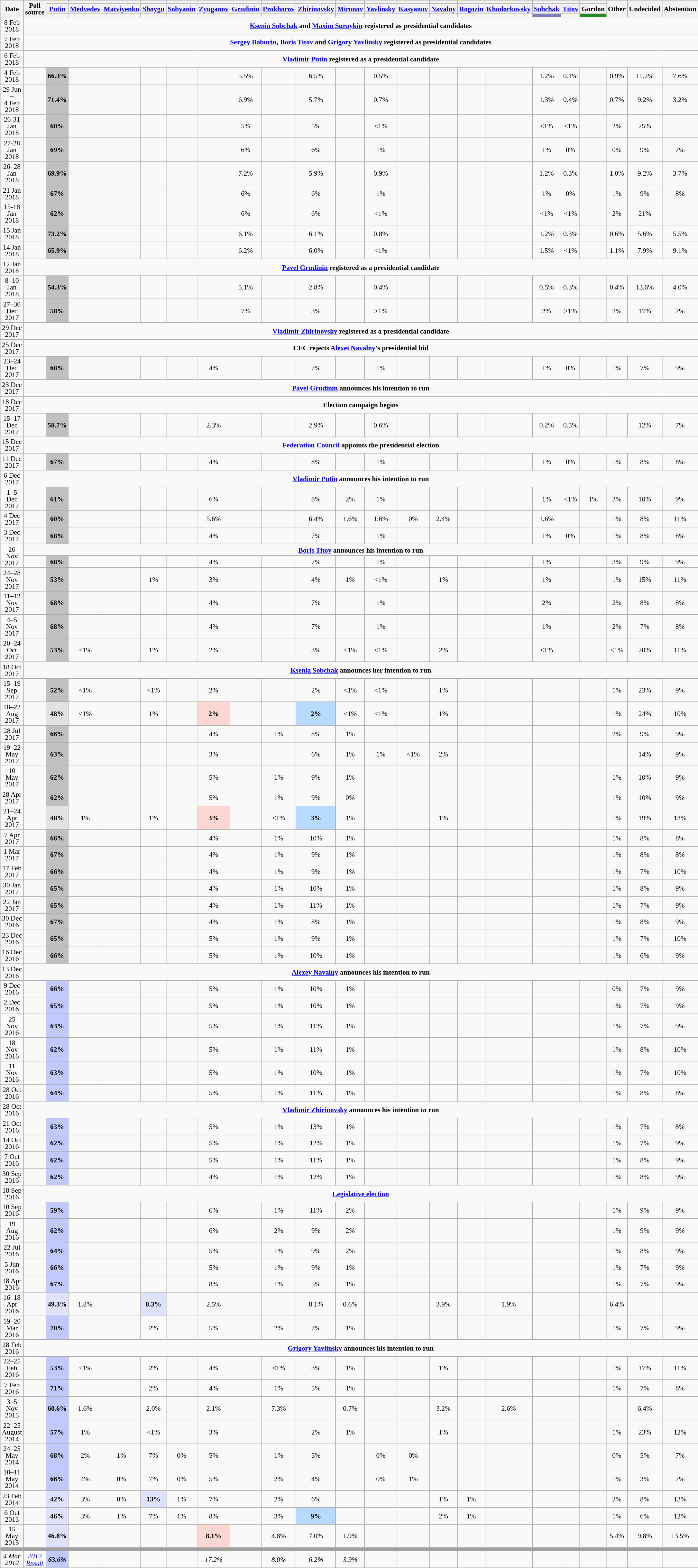<table class="wikitable" style="text-align:center; font-size:90%; line-height:14px">
<tr>
<th rowspan=3>Date</th>
<th rowspan=3>Poll source</th>
<th></th>
<th></th>
<th></th>
<th></th>
<th></th>
<th></th>
<th></th>
<th></th>
<th></th>
<th></th>
<th></th>
<th></th>
<th></th>
<th></th>
<th></th>
<th></th>
<th></th>
<th></th>
<th rowspan=3>Other</th>
<th rowspan=3>Undecided</th>
<th rowspan=3>Abstention</th>
</tr>
<tr>
<th><a href='#'>Putin</a></th>
<th><a href='#'>Medvedev</a></th>
<th><a href='#'>Matviyenko</a></th>
<th><a href='#'>Shoygu</a></th>
<th><a href='#'>Sobyanin</a></th>
<th><a href='#'>Zyuganov</a></th>
<th><a href='#'>Grudinin</a></th>
<th><a href='#'>Prokhorov</a></th>
<th><a href='#'>Zhirinovsky</a></th>
<th><a href='#'>Mironov</a></th>
<th><a href='#'>Yavlinsky</a></th>
<th><a href='#'>Kasyanov</a></th>
<th><a href='#'>Navalny</a></th>
<th><a href='#'>Rogozin</a></th>
<th><a href='#'>Khodorkovsky</a></th>
<th><a href='#'>Sobchak</a></th>
<th><a href='#'>Titov</a></th>
<th>Gordon</th>
</tr>
<tr>
<td bgcolor=></td>
<td bgcolor=></td>
<td bgcolor=></td>
<td bgcolor=></td>
<td bgcolor=></td>
<td bgcolor=></td>
<td bgcolor=></td>
<td bgcolor=></td>
<td bgcolor=></td>
<td bgcolor=></td>
<td bgcolor=></td>
<td bgcolor=></td>
<td bgcolor=></td>
<td bgcolor=></td>
<td bgcolor=></td>
<td bgcolor=#8080C0></td>
<td bgcolor=></td>
<td bgcolor=#228B22></td>
</tr>
<tr>
<td>8 Feb 2018</td>
<td colspan="22"><strong><a href='#'>Ksenia Sobchak</a> and <a href='#'>Maxim Suraykin</a> registered as presidential candidates</strong></td>
</tr>
<tr>
<td>7 Feb 2018</td>
<td colspan="22"><strong><a href='#'>Sergey Baburin</a>, <a href='#'>Boris Titov</a> and <a href='#'>Grigory Yavlinsky</a> registered as presidential candidates</strong></td>
</tr>
<tr>
<td>6 Feb 2018</td>
<td colspan="22"><strong><a href='#'>Vladimir Putin</a> registered as a presidential candidate</strong></td>
</tr>
<tr>
<td>4 Feb 2018</td>
<td></td>
<td style="background:#C0C0C0"><strong>66.3%</strong></td>
<td></td>
<td></td>
<td></td>
<td></td>
<td></td>
<td>5.5%</td>
<td></td>
<td>6.5%</td>
<td></td>
<td>0.5%</td>
<td></td>
<td></td>
<td></td>
<td></td>
<td>1.2%</td>
<td>0.1%</td>
<td></td>
<td>0.9%</td>
<td>11.2%</td>
<td>7.6%</td>
</tr>
<tr>
<td>29 Jun –<br>4 Feb 2018</td>
<td></td>
<td style="background:#C0C0C0"><strong>71.4%</strong></td>
<td></td>
<td></td>
<td></td>
<td></td>
<td></td>
<td>6.9%</td>
<td></td>
<td>5.7%</td>
<td></td>
<td>0.7%</td>
<td></td>
<td></td>
<td></td>
<td></td>
<td>1.3%</td>
<td>0.4%</td>
<td></td>
<td>0.7%</td>
<td>9.2%</td>
<td>3.2%</td>
</tr>
<tr>
<td>26-31 Jan 2018</td>
<td></td>
<td style="background:#C0C0C0"><strong>60%</strong></td>
<td></td>
<td></td>
<td></td>
<td></td>
<td></td>
<td>5%</td>
<td></td>
<td>5%</td>
<td></td>
<td><1%</td>
<td></td>
<td></td>
<td></td>
<td></td>
<td><1%</td>
<td><1%</td>
<td></td>
<td>2%</td>
<td>25%</td>
<td></td>
</tr>
<tr>
<td>27-28 Jan 2018</td>
<td></td>
<td style="background:#C0C0C0"><strong>69%</strong></td>
<td></td>
<td></td>
<td></td>
<td></td>
<td></td>
<td>6%</td>
<td></td>
<td>6%</td>
<td></td>
<td>1%</td>
<td></td>
<td></td>
<td></td>
<td></td>
<td>1%</td>
<td>0%</td>
<td></td>
<td>0%</td>
<td>9%</td>
<td>7%</td>
</tr>
<tr>
<td>26–28 Jan 2018</td>
<td></td>
<td style="background:#C0C0C0"><strong>69.9%</strong></td>
<td></td>
<td></td>
<td></td>
<td></td>
<td></td>
<td>7.2%</td>
<td></td>
<td>5.9%</td>
<td></td>
<td>0.9%</td>
<td></td>
<td></td>
<td></td>
<td></td>
<td>1.2%</td>
<td>0.3%</td>
<td></td>
<td>1.0%</td>
<td>9.2%</td>
<td>3.7%</td>
</tr>
<tr>
<td>21 Jan 2018</td>
<td></td>
<td style="background:#C0C0C0"><strong>67%</strong></td>
<td></td>
<td></td>
<td></td>
<td></td>
<td></td>
<td>6%</td>
<td></td>
<td>6%</td>
<td></td>
<td>1%</td>
<td></td>
<td></td>
<td></td>
<td></td>
<td>1%</td>
<td>0%</td>
<td></td>
<td>1%</td>
<td>9%</td>
<td>8%</td>
</tr>
<tr>
<td>15-18 Jan 2018</td>
<td></td>
<td style="background:#C0C0C0"><strong>62%</strong></td>
<td></td>
<td></td>
<td></td>
<td></td>
<td></td>
<td>6%</td>
<td></td>
<td>6%</td>
<td></td>
<td><1%</td>
<td></td>
<td></td>
<td></td>
<td></td>
<td><1%</td>
<td><1%</td>
<td></td>
<td>2%</td>
<td>21%</td>
<td></td>
</tr>
<tr>
<td>15 Jan 2018</td>
<td></td>
<td style="background:#C0C0C0"><strong>73.2%</strong></td>
<td></td>
<td></td>
<td></td>
<td></td>
<td></td>
<td>6.1%</td>
<td></td>
<td>6.1%</td>
<td></td>
<td>0.8%</td>
<td></td>
<td></td>
<td></td>
<td></td>
<td>1.2%</td>
<td>0.3%</td>
<td></td>
<td>0.6%</td>
<td>5.6%</td>
<td>5.5%</td>
</tr>
<tr>
<td>14 Jan 2018</td>
<td></td>
<td style="background:#C0C0C0"><strong>65.9%</strong></td>
<td></td>
<td></td>
<td></td>
<td></td>
<td></td>
<td>6.2%</td>
<td></td>
<td>6.0%</td>
<td></td>
<td><1%</td>
<td></td>
<td></td>
<td></td>
<td></td>
<td>1.5%</td>
<td><1%</td>
<td></td>
<td>1.1%</td>
<td>7.9%</td>
<td>9.1%</td>
</tr>
<tr>
<td>12 Jan 2018</td>
<td colspan="22"><strong><a href='#'>Pavel Grudinin</a> registered as a presidential candidate</strong></td>
</tr>
<tr>
<td>8–10 Jan 2018</td>
<td></td>
<td style="background:#C0C0C0"><strong>54.3%</strong></td>
<td></td>
<td></td>
<td></td>
<td></td>
<td></td>
<td>5.1%</td>
<td></td>
<td>2.8%</td>
<td></td>
<td>0.4%</td>
<td></td>
<td></td>
<td></td>
<td></td>
<td>0.5%</td>
<td>0.3%</td>
<td></td>
<td>0.4%</td>
<td>13.6%</td>
<td>4.0%</td>
</tr>
<tr>
<td>27–30 Dec 2017</td>
<td></td>
<td style="background:#C0C0C0"><strong>58%</strong></td>
<td></td>
<td></td>
<td></td>
<td></td>
<td></td>
<td>7%</td>
<td></td>
<td>3%</td>
<td></td>
<td>>1%</td>
<td></td>
<td></td>
<td></td>
<td></td>
<td>2%</td>
<td>>1%</td>
<td></td>
<td>2%</td>
<td>17%</td>
<td>7%</td>
</tr>
<tr>
<td>29 Dec 2017</td>
<td colspan="22"><strong><a href='#'>Vladimir Zhirinovsky</a> registered as a presidential candidate</strong></td>
</tr>
<tr>
<td>25 Dec 2017</td>
<td colspan="22"><strong>CEC rejects <a href='#'>Alexei Navalny</a>’s presidential bid</strong></td>
</tr>
<tr>
<td>23–24 Dec 2017</td>
<td></td>
<td style="background:#C0C0C0"><strong>68%</strong></td>
<td></td>
<td></td>
<td></td>
<td></td>
<td>4%</td>
<td></td>
<td></td>
<td>7%</td>
<td></td>
<td>1%</td>
<td></td>
<td></td>
<td></td>
<td></td>
<td>1%</td>
<td>0%</td>
<td></td>
<td>1%</td>
<td>7%</td>
<td>9%</td>
</tr>
<tr>
<td>23 Dec 2017</td>
<td colspan="22"><strong><a href='#'>Pavel Grudinin</a> announces his intention to run</strong></td>
</tr>
<tr>
<td>18 Dec 2017</td>
<td colspan="22"><strong>Election campaign begins</strong></td>
</tr>
<tr>
<td>15–17 Dec 2017</td>
<td></td>
<td style="background:#C0C0C0"><strong>58.7%</strong></td>
<td></td>
<td></td>
<td></td>
<td></td>
<td>2.3%</td>
<td></td>
<td></td>
<td>2.9%</td>
<td></td>
<td>0.6%</td>
<td></td>
<td></td>
<td></td>
<td></td>
<td>0.2%</td>
<td>0.5%</td>
<td></td>
<td></td>
<td>12%</td>
<td>7%</td>
</tr>
<tr>
<td>15 Dec 2017</td>
<td colspan="22"><strong><a href='#'>Federation Council</a> appoints the presidential election</strong></td>
</tr>
<tr>
<td>11 Dec 2017</td>
<td></td>
<td style="background:#C0C0C0"><strong>67%</strong></td>
<td></td>
<td></td>
<td></td>
<td></td>
<td>4%</td>
<td></td>
<td></td>
<td>8%</td>
<td></td>
<td>1%</td>
<td></td>
<td></td>
<td></td>
<td></td>
<td>1%</td>
<td>0%</td>
<td></td>
<td>1%</td>
<td>8%</td>
<td>8%</td>
</tr>
<tr>
<td>6 Dec 2017</td>
<td colspan="22"><strong><a href='#'>Vladimir Putin</a> announces his intention to run</strong></td>
</tr>
<tr>
<td>1–5 Dec 2017</td>
<td></td>
<td style="background:#C0C0C0"><strong>61%</strong></td>
<td></td>
<td></td>
<td></td>
<td></td>
<td>6%</td>
<td></td>
<td></td>
<td>8%</td>
<td>2%</td>
<td>1%</td>
<td></td>
<td></td>
<td></td>
<td></td>
<td>1%</td>
<td><1%</td>
<td>1%</td>
<td>3%</td>
<td>10%</td>
<td>9%</td>
</tr>
<tr>
<td>4 Dec 2017</td>
<td></td>
<td style="background:#C0C0C0"><strong>60%</strong></td>
<td></td>
<td></td>
<td></td>
<td></td>
<td>5.6%</td>
<td></td>
<td></td>
<td>6.4%</td>
<td>1.6%</td>
<td>1.6%</td>
<td>0%</td>
<td>2.4%</td>
<td></td>
<td></td>
<td>1.6%</td>
<td></td>
<td></td>
<td>1%</td>
<td>8%</td>
<td>11%</td>
</tr>
<tr>
<td>3 Dec 2017</td>
<td></td>
<td style="background:#C0C0C0"><strong>68%</strong></td>
<td></td>
<td></td>
<td></td>
<td></td>
<td>4%</td>
<td></td>
<td></td>
<td>7%</td>
<td></td>
<td>1%</td>
<td></td>
<td></td>
<td></td>
<td></td>
<td>1%</td>
<td>0%</td>
<td></td>
<td>1%</td>
<td>8%</td>
<td>8%</td>
</tr>
<tr>
<td rowspan="2">26 Nov 2017</td>
<td colspan="22"><strong><a href='#'>Boris Titov</a> announces his intention to run</strong></td>
</tr>
<tr>
<td></td>
<td style="background:#C0C0C0"><strong>68%</strong></td>
<td></td>
<td></td>
<td></td>
<td></td>
<td>4%</td>
<td></td>
<td></td>
<td>7%</td>
<td></td>
<td>1%</td>
<td></td>
<td></td>
<td></td>
<td></td>
<td>1%</td>
<td></td>
<td></td>
<td>3%</td>
<td>9%</td>
<td>9%</td>
</tr>
<tr>
<td>24–28 Nov 2017</td>
<td></td>
<td style="background:#C0C0C0"><strong>53%</strong></td>
<td></td>
<td></td>
<td>1%</td>
<td></td>
<td>3%</td>
<td></td>
<td></td>
<td>4%</td>
<td>1%</td>
<td><1%</td>
<td></td>
<td>1%</td>
<td></td>
<td></td>
<td>1%</td>
<td></td>
<td></td>
<td>1%</td>
<td>15%</td>
<td>11%</td>
</tr>
<tr>
<td>11–12 Nov 2017</td>
<td></td>
<td style="background:#C0C0C0"><strong>68%</strong></td>
<td></td>
<td></td>
<td></td>
<td></td>
<td>4%</td>
<td></td>
<td></td>
<td>7%</td>
<td></td>
<td>1%</td>
<td></td>
<td></td>
<td></td>
<td></td>
<td>2%</td>
<td></td>
<td></td>
<td>2%</td>
<td>8%</td>
<td>8%</td>
</tr>
<tr>
<td>4–5 Nov 2017</td>
<td></td>
<td style="background:#C0C0C0"><strong>68%</strong></td>
<td></td>
<td></td>
<td></td>
<td></td>
<td>4%</td>
<td></td>
<td></td>
<td>7%</td>
<td></td>
<td>1%</td>
<td></td>
<td></td>
<td></td>
<td></td>
<td>1%</td>
<td></td>
<td></td>
<td>2%</td>
<td>7%</td>
<td>8%</td>
</tr>
<tr>
<td>20–24 Oct 2017</td>
<td></td>
<td style="background:#C0C0C0"><strong>53%</strong></td>
<td><1%</td>
<td></td>
<td>1%</td>
<td></td>
<td>2%</td>
<td></td>
<td></td>
<td>3%</td>
<td><1%</td>
<td><1%</td>
<td></td>
<td>2%</td>
<td></td>
<td></td>
<td><1%</td>
<td></td>
<td></td>
<td><1%</td>
<td>20%</td>
<td>11%</td>
</tr>
<tr>
<td>18 Oct 2017</td>
<td colspan="22"><strong><a href='#'>Ksenia Sobchak</a> announces her intention to run</strong></td>
</tr>
<tr>
<td>15–19 Sep 2017</td>
<td></td>
<td style="background:#C0C0C0"><strong>52%</strong></td>
<td><1%</td>
<td></td>
<td><1%</td>
<td></td>
<td>2%</td>
<td></td>
<td></td>
<td>2%</td>
<td><1%</td>
<td><1%</td>
<td></td>
<td>1%</td>
<td></td>
<td></td>
<td></td>
<td></td>
<td></td>
<td>1%</td>
<td>23%</td>
<td>9%</td>
</tr>
<tr>
<td>18–22 Aug 2017</td>
<td></td>
<td style="background:#E2E2E2"><strong>48%</strong></td>
<td><1%</td>
<td></td>
<td>1%</td>
<td></td>
<td style="background:#FBD7D2"><strong>2%</strong></td>
<td></td>
<td></td>
<td style="background:#B9DAFF"><strong>2%</strong></td>
<td><1%</td>
<td><1%</td>
<td></td>
<td>1%</td>
<td></td>
<td></td>
<td></td>
<td></td>
<td></td>
<td>1%</td>
<td>24%</td>
<td>10%</td>
</tr>
<tr>
<td>28 Jul 2017</td>
<td></td>
<td style="background:#C0C0C0"><strong>66%</strong></td>
<td></td>
<td></td>
<td></td>
<td></td>
<td>4%</td>
<td></td>
<td>1%</td>
<td>8%</td>
<td>1%</td>
<td></td>
<td></td>
<td></td>
<td></td>
<td></td>
<td></td>
<td></td>
<td></td>
<td>2%</td>
<td>9%</td>
<td>9%</td>
</tr>
<tr>
<td>19–22 May 2017</td>
<td></td>
<td style="background:#C0C0C0"><strong>63%</strong></td>
<td></td>
<td></td>
<td></td>
<td></td>
<td>3%</td>
<td></td>
<td></td>
<td>6%</td>
<td>1%</td>
<td>1%</td>
<td><1%</td>
<td>2%</td>
<td></td>
<td></td>
<td></td>
<td></td>
<td></td>
<td></td>
<td>14%</td>
<td>9%</td>
</tr>
<tr>
<td>10 May 2017</td>
<td></td>
<td style="background:#C0C0C0"><strong>62%</strong></td>
<td></td>
<td></td>
<td></td>
<td></td>
<td>5%</td>
<td></td>
<td>1%</td>
<td>9%</td>
<td>1%</td>
<td></td>
<td></td>
<td></td>
<td></td>
<td></td>
<td></td>
<td></td>
<td></td>
<td>1%</td>
<td>10%</td>
<td>9%</td>
</tr>
<tr>
<td>28 Apr 2017</td>
<td></td>
<td style="background:#C0C0C0"><strong>62%</strong></td>
<td></td>
<td></td>
<td></td>
<td></td>
<td>5%</td>
<td></td>
<td>1%</td>
<td>9%</td>
<td>0%</td>
<td></td>
<td></td>
<td></td>
<td></td>
<td></td>
<td></td>
<td></td>
<td></td>
<td>1%</td>
<td>10%</td>
<td>9%</td>
</tr>
<tr>
<td>21–24 Apr 2017</td>
<td></td>
<td style="background:#E2E2E2"><strong>48%</strong></td>
<td>1%</td>
<td></td>
<td>1%</td>
<td></td>
<td style="background:#FBD7D2"><strong>3%</strong></td>
<td></td>
<td><1%</td>
<td style="background:#B9DAFF"><strong>3%</strong></td>
<td>1%</td>
<td></td>
<td></td>
<td>1%</td>
<td></td>
<td></td>
<td></td>
<td></td>
<td></td>
<td>1%</td>
<td>19%</td>
<td>13%</td>
</tr>
<tr>
<td>7 Apr 2017</td>
<td></td>
<td style="background:#C0C0C0"><strong>66%</strong></td>
<td></td>
<td></td>
<td></td>
<td></td>
<td>4%</td>
<td></td>
<td>1%</td>
<td>10%</td>
<td>1%</td>
<td></td>
<td></td>
<td></td>
<td></td>
<td></td>
<td></td>
<td></td>
<td></td>
<td>1%</td>
<td>8%</td>
<td>8%</td>
</tr>
<tr>
<td>1 Mar 2017</td>
<td></td>
<td style="background:#C0C0C0"><strong>67%</strong></td>
<td></td>
<td></td>
<td></td>
<td></td>
<td>4%</td>
<td></td>
<td>1%</td>
<td>9%</td>
<td>1%</td>
<td></td>
<td></td>
<td></td>
<td></td>
<td></td>
<td></td>
<td></td>
<td></td>
<td>1%</td>
<td>8%</td>
<td>8%</td>
</tr>
<tr>
<td>17 Feb 2017</td>
<td></td>
<td style="background:#C0C0C0"><strong>66%</strong></td>
<td></td>
<td></td>
<td></td>
<td></td>
<td>4%</td>
<td></td>
<td>1%</td>
<td>9%</td>
<td>1%</td>
<td></td>
<td></td>
<td></td>
<td></td>
<td></td>
<td></td>
<td></td>
<td></td>
<td>1%</td>
<td>7%</td>
<td>10%</td>
</tr>
<tr>
<td>30 Jan 2017</td>
<td></td>
<td style="background:#C0C0C0"><strong>65%</strong></td>
<td></td>
<td></td>
<td></td>
<td></td>
<td>4%</td>
<td></td>
<td>1%</td>
<td>10%</td>
<td>1%</td>
<td></td>
<td></td>
<td></td>
<td></td>
<td></td>
<td></td>
<td></td>
<td></td>
<td>1%</td>
<td>8%</td>
<td>9%</td>
</tr>
<tr>
<td>22 Jan 2017</td>
<td></td>
<td style="background:#C0C0C0"><strong>65%</strong></td>
<td></td>
<td></td>
<td></td>
<td></td>
<td>4%</td>
<td></td>
<td>1%</td>
<td>11%</td>
<td>1%</td>
<td></td>
<td></td>
<td></td>
<td></td>
<td></td>
<td></td>
<td></td>
<td></td>
<td>1%</td>
<td>7%</td>
<td>9%</td>
</tr>
<tr>
<td>30 Dec 2016</td>
<td></td>
<td style="background:#C0C0C0"><strong>67%</strong></td>
<td></td>
<td></td>
<td></td>
<td></td>
<td>4%</td>
<td></td>
<td>1%</td>
<td>8%</td>
<td>1%</td>
<td></td>
<td></td>
<td></td>
<td></td>
<td></td>
<td></td>
<td></td>
<td></td>
<td>1%</td>
<td>8%</td>
<td>9%</td>
</tr>
<tr>
<td>23 Dec 2016</td>
<td></td>
<td style="background:#C0C0C0"><strong>65%</strong></td>
<td></td>
<td></td>
<td></td>
<td></td>
<td>5%</td>
<td></td>
<td>1%</td>
<td>9%</td>
<td>1%</td>
<td></td>
<td></td>
<td></td>
<td></td>
<td></td>
<td></td>
<td></td>
<td></td>
<td>1%</td>
<td>7%</td>
<td>10%</td>
</tr>
<tr>
<td>16 Dec 2016</td>
<td></td>
<td style="background:#C0C0C0"><strong>66%</strong></td>
<td></td>
<td></td>
<td></td>
<td></td>
<td>5%</td>
<td></td>
<td>1%</td>
<td>10%</td>
<td>1%</td>
<td></td>
<td></td>
<td></td>
<td></td>
<td></td>
<td></td>
<td></td>
<td></td>
<td>1%</td>
<td>6%</td>
<td>9%</td>
</tr>
<tr>
<td>13 Dec 2016</td>
<td colspan="22"><strong><a href='#'>Alexey Navalny</a> announces his intention to run</strong></td>
</tr>
<tr>
<td>9 Dec 2016</td>
<td></td>
<td style="background:#C1C9FF"><strong>66%</strong></td>
<td></td>
<td></td>
<td></td>
<td></td>
<td>5%</td>
<td></td>
<td>1%</td>
<td>10%</td>
<td>1%</td>
<td></td>
<td></td>
<td></td>
<td></td>
<td></td>
<td></td>
<td></td>
<td></td>
<td>0%</td>
<td>7%</td>
<td>9%</td>
</tr>
<tr>
<td>2 Dec 2016</td>
<td></td>
<td style="background:#C1C9FF"><strong>65%</strong></td>
<td></td>
<td></td>
<td></td>
<td></td>
<td>5%</td>
<td></td>
<td>1%</td>
<td>10%</td>
<td>1%</td>
<td></td>
<td></td>
<td></td>
<td></td>
<td></td>
<td></td>
<td></td>
<td></td>
<td>1%</td>
<td>7%</td>
<td>9%</td>
</tr>
<tr>
<td>25 Nov 2016</td>
<td></td>
<td style="background:#C1C9FF"><strong>63%</strong></td>
<td></td>
<td></td>
<td></td>
<td></td>
<td>5%</td>
<td></td>
<td>1%</td>
<td>11%</td>
<td>1%</td>
<td></td>
<td></td>
<td></td>
<td></td>
<td></td>
<td></td>
<td></td>
<td></td>
<td>1%</td>
<td>7%</td>
<td>9%</td>
</tr>
<tr>
<td>18 Nov 2016</td>
<td></td>
<td style="background:#C1C9FF"><strong>62%</strong></td>
<td></td>
<td></td>
<td></td>
<td></td>
<td>5%</td>
<td></td>
<td>1%</td>
<td>11%</td>
<td>1%</td>
<td></td>
<td></td>
<td></td>
<td></td>
<td></td>
<td></td>
<td></td>
<td></td>
<td>1%</td>
<td>8%</td>
<td>10%</td>
</tr>
<tr>
<td>11 Nov 2016</td>
<td></td>
<td style="background:#C1C9FF"><strong>63%</strong></td>
<td></td>
<td></td>
<td></td>
<td></td>
<td>5%</td>
<td></td>
<td>1%</td>
<td>10%</td>
<td>1%</td>
<td></td>
<td></td>
<td></td>
<td></td>
<td></td>
<td></td>
<td></td>
<td></td>
<td>1%</td>
<td>7%</td>
<td>10%</td>
</tr>
<tr>
<td>28 Oct 2016</td>
<td></td>
<td style="background:#C1C9FF"><strong>64%</strong></td>
<td></td>
<td></td>
<td></td>
<td></td>
<td>5%</td>
<td></td>
<td>1%</td>
<td>11%</td>
<td>1%</td>
<td></td>
<td></td>
<td></td>
<td></td>
<td></td>
<td></td>
<td></td>
<td></td>
<td>1%</td>
<td>8%</td>
<td>8%</td>
</tr>
<tr>
<td>28 Oct 2016</td>
<td colspan="22"><strong><a href='#'>Vladimir Zhirinovsky</a> announces his intention to run</strong></td>
</tr>
<tr>
<td>21 Oct 2016</td>
<td></td>
<td style="background:#C1C9FF"><strong>63%</strong></td>
<td></td>
<td></td>
<td></td>
<td></td>
<td>5%</td>
<td></td>
<td>1%</td>
<td>13%</td>
<td>1%</td>
<td></td>
<td></td>
<td></td>
<td></td>
<td></td>
<td></td>
<td></td>
<td></td>
<td>1%</td>
<td>7%</td>
<td>8%</td>
</tr>
<tr>
<td>14 Oct 2016</td>
<td></td>
<td style="background:#C1C9FF"><strong>62%</strong></td>
<td></td>
<td></td>
<td></td>
<td></td>
<td>5%</td>
<td></td>
<td>1%</td>
<td>12%</td>
<td>1%</td>
<td></td>
<td></td>
<td></td>
<td></td>
<td></td>
<td></td>
<td></td>
<td></td>
<td>1%</td>
<td>7%</td>
<td>9%</td>
</tr>
<tr>
<td>7 Oct 2016</td>
<td></td>
<td style="background:#C1C9FF"><strong>62%</strong></td>
<td></td>
<td></td>
<td></td>
<td></td>
<td>5%</td>
<td></td>
<td>1%</td>
<td>11%</td>
<td>1%</td>
<td></td>
<td></td>
<td></td>
<td></td>
<td></td>
<td></td>
<td></td>
<td></td>
<td>1%</td>
<td>8%</td>
<td>9%</td>
</tr>
<tr>
<td>30 Sep 2016</td>
<td></td>
<td style="background:#C1C9FF"><strong>62%</strong></td>
<td></td>
<td></td>
<td></td>
<td></td>
<td>4%</td>
<td></td>
<td>1%</td>
<td>12%</td>
<td>1%</td>
<td></td>
<td></td>
<td></td>
<td></td>
<td></td>
<td></td>
<td></td>
<td></td>
<td>1%</td>
<td>8%</td>
<td>9%</td>
</tr>
<tr>
<td>18 Sep 2016</td>
<td colspan="22"><strong><a href='#'>Legislative election</a></strong></td>
</tr>
<tr>
<td>10 Sep 2016</td>
<td></td>
<td style="background:#C1C9FF"><strong>59%</strong></td>
<td></td>
<td></td>
<td></td>
<td></td>
<td>6%</td>
<td></td>
<td>1%</td>
<td>11%</td>
<td>2%</td>
<td></td>
<td></td>
<td></td>
<td></td>
<td></td>
<td></td>
<td></td>
<td></td>
<td>1%</td>
<td>9%</td>
<td>9%</td>
</tr>
<tr>
<td>19 Aug 2016</td>
<td></td>
<td style="background:#C1C9FF"><strong>62%</strong></td>
<td></td>
<td></td>
<td></td>
<td></td>
<td>6%</td>
<td></td>
<td>2%</td>
<td>9%</td>
<td>2%</td>
<td></td>
<td></td>
<td></td>
<td></td>
<td></td>
<td></td>
<td></td>
<td></td>
<td>1%</td>
<td>9%</td>
<td>9%</td>
</tr>
<tr>
<td>22 Jul 2016</td>
<td></td>
<td style="background:#C1C9FF"><strong>64%</strong></td>
<td></td>
<td></td>
<td></td>
<td></td>
<td>5%</td>
<td></td>
<td>1%</td>
<td>9%</td>
<td>2%</td>
<td></td>
<td></td>
<td></td>
<td></td>
<td></td>
<td></td>
<td></td>
<td></td>
<td>1%</td>
<td>8%</td>
<td>9%</td>
</tr>
<tr>
<td>5 Jun 2016</td>
<td></td>
<td style="background:#C1C9FF"><strong>66%</strong></td>
<td></td>
<td></td>
<td></td>
<td></td>
<td>5%</td>
<td></td>
<td>1%</td>
<td>9%</td>
<td>1%</td>
<td></td>
<td></td>
<td></td>
<td></td>
<td></td>
<td></td>
<td></td>
<td></td>
<td>1%</td>
<td>7%</td>
<td>9%</td>
</tr>
<tr>
<td>18 Apr 2016</td>
<td></td>
<td style="background:#C1C9FF"><strong>67%</strong></td>
<td></td>
<td></td>
<td></td>
<td></td>
<td>8%</td>
<td></td>
<td>1%</td>
<td>5%</td>
<td>1%</td>
<td></td>
<td></td>
<td></td>
<td></td>
<td></td>
<td></td>
<td></td>
<td></td>
<td>1%</td>
<td>7%</td>
<td>9%</td>
</tr>
<tr>
<td>16–18 Apr 2016</td>
<td></td>
<td style="background:#dee2ff"><strong>49.3%</strong></td>
<td>1.8%</td>
<td></td>
<td style="background:#dee2ff"><strong>8.3%</strong></td>
<td></td>
<td>2.5%</td>
<td></td>
<td></td>
<td>8.1%</td>
<td>0.6%</td>
<td></td>
<td></td>
<td>3.9%</td>
<td></td>
<td>1.9%</td>
<td></td>
<td></td>
<td></td>
<td>6.4%</td>
<td></td>
<td></td>
</tr>
<tr>
<td>19–20 Mar 2016</td>
<td></td>
<td style="background:#C1C9FF"><strong>70%</strong></td>
<td></td>
<td></td>
<td>2%</td>
<td></td>
<td>5%</td>
<td></td>
<td>2%</td>
<td>7%</td>
<td>1%</td>
<td></td>
<td></td>
<td></td>
<td></td>
<td></td>
<td></td>
<td></td>
<td></td>
<td>1%</td>
<td>7%</td>
<td>9%</td>
</tr>
<tr>
<td>28 Feb 2016</td>
<td colspan="22"><strong><a href='#'>Grigory Yavlinsky</a> announces his intention to run</strong></td>
</tr>
<tr>
<td>22–25 Feb 2016</td>
<td></td>
<td style="background:#C1C9FF"><strong>53%</strong></td>
<td><1%</td>
<td></td>
<td>2%</td>
<td></td>
<td>4%</td>
<td></td>
<td><1%</td>
<td>3%</td>
<td>1%</td>
<td></td>
<td></td>
<td>1%</td>
<td></td>
<td></td>
<td></td>
<td></td>
<td></td>
<td>1%</td>
<td>17%</td>
<td>11%</td>
</tr>
<tr>
<td>7 Feb 2016</td>
<td></td>
<td style="background:#C1C9FF"><strong>71%</strong></td>
<td></td>
<td></td>
<td>2%</td>
<td></td>
<td>4%</td>
<td></td>
<td>1%</td>
<td>5%</td>
<td>1%</td>
<td></td>
<td></td>
<td></td>
<td></td>
<td></td>
<td></td>
<td></td>
<td></td>
<td>1%</td>
<td>7%</td>
<td>8%</td>
</tr>
<tr>
<td>3–5 Nov 2015</td>
<td></td>
<td style="background:#C1C9FF"><strong>60.6%</strong></td>
<td>1.6%</td>
<td></td>
<td>2.0%</td>
<td></td>
<td>2.1%</td>
<td></td>
<td>7.3%</td>
<td></td>
<td>0.7%</td>
<td></td>
<td></td>
<td>3.2%</td>
<td></td>
<td>2.6%</td>
<td></td>
<td></td>
<td></td>
<td></td>
<td>6.4%</td>
<td></td>
</tr>
<tr>
<td>22–25 August 2014</td>
<td></td>
<td style="background:#C1C9FF"><strong>57%</strong></td>
<td>1%</td>
<td></td>
<td><1%</td>
<td></td>
<td>3%</td>
<td></td>
<td></td>
<td>2%</td>
<td>1%</td>
<td></td>
<td></td>
<td>1%</td>
<td></td>
<td></td>
<td></td>
<td></td>
<td></td>
<td>1%</td>
<td>23%</td>
<td>12%</td>
</tr>
<tr>
<td>24–25 May 2014</td>
<td></td>
<td style="background:#C1C9FF"><strong>68%</strong></td>
<td>2%</td>
<td>1%</td>
<td>7%</td>
<td>0%</td>
<td>5%</td>
<td></td>
<td>1%</td>
<td>5%</td>
<td></td>
<td>0%</td>
<td>0%</td>
<td></td>
<td></td>
<td></td>
<td></td>
<td></td>
<td></td>
<td>0%</td>
<td>5%</td>
<td>7%</td>
</tr>
<tr>
<td>10–11 May 2014</td>
<td></td>
<td style="background:#C1C9FF"><strong>66%</strong></td>
<td>4%</td>
<td>0%</td>
<td>7%</td>
<td>0%</td>
<td>5%</td>
<td></td>
<td>2%</td>
<td>4%</td>
<td></td>
<td>0%</td>
<td>1%</td>
<td></td>
<td></td>
<td></td>
<td></td>
<td></td>
<td></td>
<td>1%</td>
<td>3%</td>
<td>7%</td>
</tr>
<tr>
<td>23 Feb 2014</td>
<td></td>
<td style="background:#dee2ff"><strong>42%</strong></td>
<td>3%</td>
<td>0%</td>
<td style="background:#dee2ff"><strong>13%</strong></td>
<td>1%</td>
<td>7%</td>
<td></td>
<td>2%</td>
<td>6%</td>
<td></td>
<td></td>
<td></td>
<td>1%</td>
<td>1%</td>
<td></td>
<td></td>
<td></td>
<td></td>
<td>2%</td>
<td>8%</td>
<td>13%</td>
</tr>
<tr>
<td>6 Oct 2013</td>
<td></td>
<td style="background:#dee2ff"><strong>46%</strong></td>
<td>3%</td>
<td>1%</td>
<td>7%</td>
<td>1%</td>
<td>8%</td>
<td></td>
<td>3%</td>
<td style="background:#B9DAFF"><strong>9%</strong></td>
<td></td>
<td></td>
<td></td>
<td>2%</td>
<td>1%</td>
<td></td>
<td></td>
<td></td>
<td></td>
<td>1%</td>
<td>6%</td>
<td>12%</td>
</tr>
<tr>
<td>15 May 2013</td>
<td></td>
<td style="background:#dee2ff"><strong>46.8%</strong></td>
<td></td>
<td></td>
<td></td>
<td></td>
<td style="background:#FBD7D2"><strong>8.1%</strong></td>
<td></td>
<td>4.8%</td>
<td>7.0%</td>
<td>1.9%</td>
<td></td>
<td></td>
<td></td>
<td></td>
<td></td>
<td></td>
<td></td>
<td></td>
<td>5.4%</td>
<td>9.8%</td>
<td>13.5%</td>
</tr>
<tr>
<th colspan="23" style="background:#A0A0A0"></th>
</tr>
<tr>
<td><em>4 Mar 2012</em></td>
<td><em><a href='#'>2012 Result</a></em></td>
<td style="background:#C1C9FF"><strong><em>63.6%</em></strong></td>
<td></td>
<td></td>
<td></td>
<td></td>
<td><em>17.2%</em></td>
<td></td>
<td><em>8.0%</em></td>
<td><em>6.2%</em></td>
<td><em>3.9%</em></td>
<td></td>
<td></td>
<td></td>
<td></td>
<td></td>
<td></td>
<td></td>
<td></td>
<td></td>
<td></td>
<td></td>
</tr>
</table>
